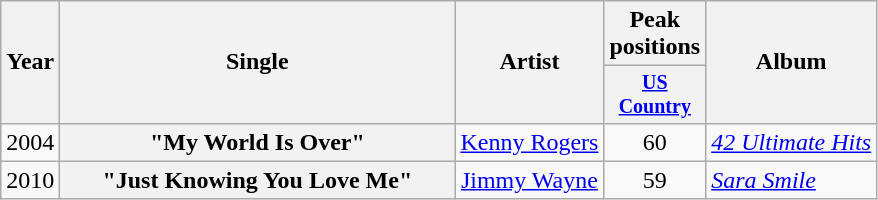<table class="wikitable plainrowheaders" style="text-align:center;">
<tr>
<th rowspan="2">Year</th>
<th rowspan="2" style="width:16em;">Single</th>
<th rowspan="2">Artist</th>
<th colspan="1">Peak positions</th>
<th rowspan="2">Album</th>
</tr>
<tr style="font-size:smaller;">
<th width="60"><a href='#'>US Country</a></th>
</tr>
<tr>
<td>2004</td>
<th scope="row">"My World Is Over"</th>
<td><a href='#'>Kenny Rogers</a></td>
<td>60</td>
<td align="left"><em><a href='#'>42 Ultimate Hits</a></em></td>
</tr>
<tr>
<td>2010</td>
<th scope="row">"Just Knowing You Love Me"</th>
<td><a href='#'>Jimmy Wayne</a></td>
<td>59</td>
<td align="left"><em><a href='#'>Sara Smile</a></em></td>
</tr>
</table>
